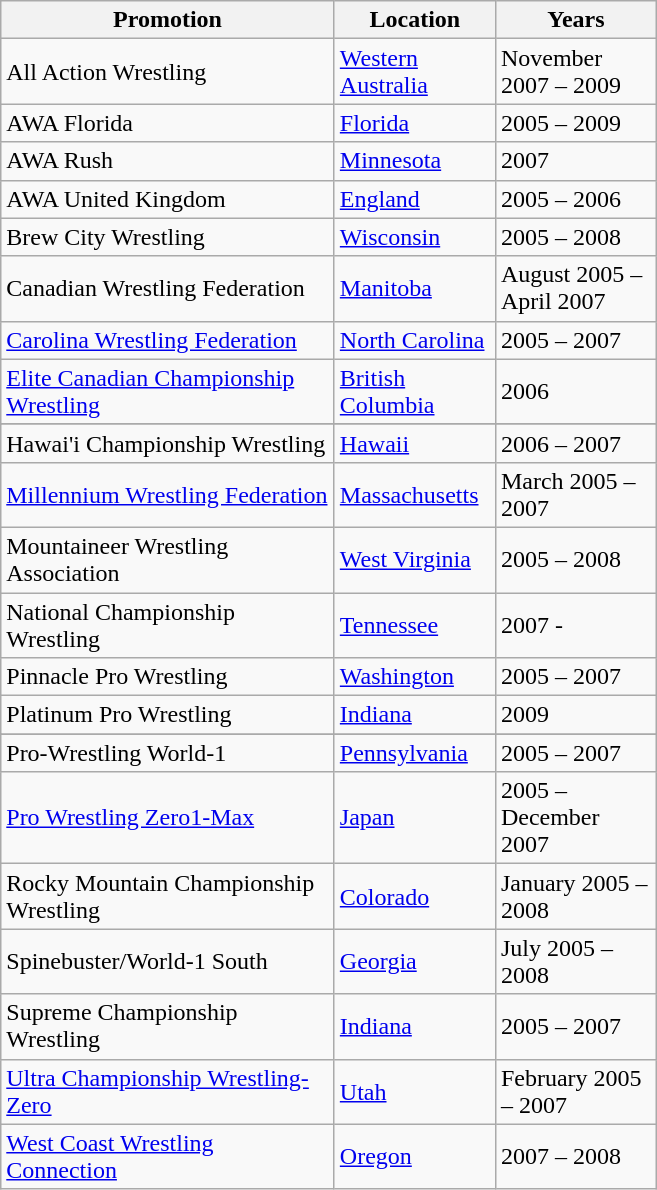<table class="wikitable">
<tr>
<th width="215">Promotion</th>
<th width="100">Location</th>
<th width="100">Years</th>
</tr>
<tr>
<td>All Action Wrestling</td>
<td><a href='#'>Western Australia</a></td>
<td>November 2007 – 2009</td>
</tr>
<tr>
<td>AWA Florida</td>
<td><a href='#'>Florida</a></td>
<td>2005 – 2009</td>
</tr>
<tr>
<td>AWA Rush</td>
<td><a href='#'>Minnesota</a></td>
<td>2007</td>
</tr>
<tr>
<td>AWA United Kingdom</td>
<td><a href='#'>England</a></td>
<td>2005 – 2006</td>
</tr>
<tr>
<td>Brew City Wrestling</td>
<td><a href='#'>Wisconsin</a></td>
<td>2005 – 2008</td>
</tr>
<tr>
<td>Canadian Wrestling Federation</td>
<td><a href='#'>Manitoba</a></td>
<td>August 2005 – April 2007</td>
</tr>
<tr>
<td><a href='#'>Carolina Wrestling Federation</a></td>
<td><a href='#'>North Carolina</a></td>
<td>2005 – 2007</td>
</tr>
<tr>
<td><a href='#'>Elite Canadian Championship Wrestling</a></td>
<td><a href='#'>British Columbia</a></td>
<td>2006</td>
</tr>
<tr>
</tr>
<tr>
<td>Hawai'i Championship Wrestling</td>
<td><a href='#'>Hawaii</a></td>
<td>2006 – 2007</td>
</tr>
<tr>
<td><a href='#'>Millennium Wrestling Federation</a></td>
<td><a href='#'>Massachusetts</a></td>
<td>March 2005 – 2007</td>
</tr>
<tr>
<td>Mountaineer Wrestling Association</td>
<td><a href='#'>West Virginia</a></td>
<td>2005 – 2008</td>
</tr>
<tr>
<td>National Championship Wrestling</td>
<td><a href='#'>Tennessee</a></td>
<td>2007 -</td>
</tr>
<tr>
<td>Pinnacle Pro Wrestling</td>
<td><a href='#'>Washington</a></td>
<td>2005 – 2007</td>
</tr>
<tr>
<td>Platinum Pro Wrestling</td>
<td><a href='#'>Indiana</a></td>
<td>2009</td>
</tr>
<tr>
</tr>
<tr>
<td>Pro-Wrestling World-1</td>
<td><a href='#'>Pennsylvania</a></td>
<td>2005 – 2007</td>
</tr>
<tr>
<td><a href='#'>Pro Wrestling Zero1-Max</a></td>
<td><a href='#'>Japan</a></td>
<td>2005 – December 2007</td>
</tr>
<tr>
<td>Rocky Mountain Championship Wrestling</td>
<td><a href='#'>Colorado</a></td>
<td>January 2005 – 2008</td>
</tr>
<tr>
<td>Spinebuster/World-1 South</td>
<td><a href='#'>Georgia</a></td>
<td>July 2005 – 2008</td>
</tr>
<tr>
<td>Supreme Championship Wrestling</td>
<td><a href='#'>Indiana</a></td>
<td>2005 – 2007</td>
</tr>
<tr>
<td><a href='#'>Ultra Championship Wrestling-Zero</a></td>
<td><a href='#'>Utah</a></td>
<td>February 2005 – 2007</td>
</tr>
<tr>
<td><a href='#'>West Coast Wrestling Connection</a></td>
<td><a href='#'>Oregon</a></td>
<td>2007 – 2008</td>
</tr>
</table>
